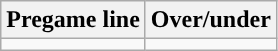<table class="wikitable">
<tr align="center">
<th>Pregame line</th>
<th>Over/under</th>
</tr>
<tr align="center">
<td></td>
<td></td>
</tr>
</table>
